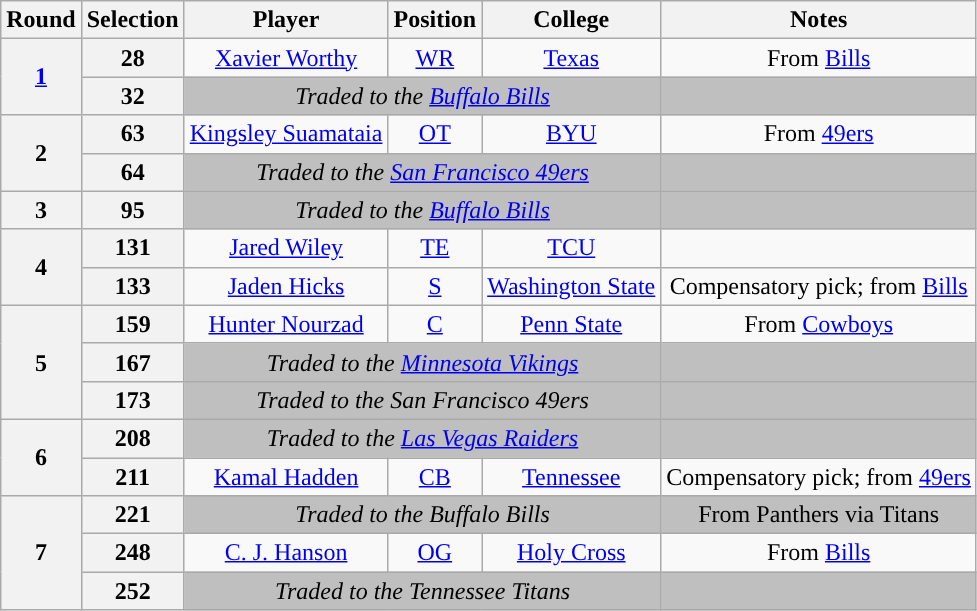<table class="wikitable" style="text-align:center">
<tr>
<th>Round</th>
<th>Selection</th>
<th>Player</th>
<th>Position</th>
<th>College</th>
<th>Notes</th>
</tr>
<tr>
<th rowspan="2"><a href='#'>1</a></th>
<th>28</th>
<td><a href='#'>Xavier Worthy</a></td>
<td><a href='#'>WR</a></td>
<td><a href='#'>Texas</a></td>
<td>From <a href='#'>Bills</a></td>
</tr>
<tr>
<th>32</th>
<td colspan="3" style="background:#BFBFBF"><em>Traded to the <a href='#'>Buffalo Bills</a></em></td>
<td style="background:#BFBFBF"></td>
</tr>
<tr>
<th rowspan="2">2</th>
<th>63</th>
<td><a href='#'>Kingsley Suamataia</a></td>
<td><a href='#'>OT</a></td>
<td><a href='#'>BYU</a></td>
<td>From <a href='#'>49ers</a></td>
</tr>
<tr>
<th>64</th>
<td colspan="3" style="background:#BFBFBF"><em>Traded to the <a href='#'>San Francisco 49ers</a></em></td>
<td style="background:#BFBFBF"></td>
</tr>
<tr>
<th>3</th>
<th>95</th>
<td colspan="3" style="background:#BFBFBF"><em>Traded to the <a href='#'>Buffalo Bills</a></em></td>
<td style="background:#BFBFBF"></td>
</tr>
<tr>
<th rowspan="2">4</th>
<th>131</th>
<td><a href='#'>Jared Wiley</a></td>
<td><a href='#'>TE</a></td>
<td><a href='#'>TCU</a></td>
<td></td>
</tr>
<tr>
<th>133</th>
<td><a href='#'>Jaden Hicks</a></td>
<td><a href='#'>S</a></td>
<td><a href='#'>Washington State</a></td>
<td>Compensatory pick; from <a href='#'>Bills</a></td>
</tr>
<tr>
<th rowspan="3">5</th>
<th>159</th>
<td><a href='#'>Hunter Nourzad</a></td>
<td><a href='#'>C</a></td>
<td><a href='#'>Penn State</a></td>
<td>From <a href='#'>Cowboys</a></td>
</tr>
<tr>
<th>167</th>
<td colspan="3" style="background:#BFBFBF"><em>Traded to the <a href='#'>Minnesota Vikings</a></em></td>
<td style="background:#BFBFBF"></td>
</tr>
<tr>
<th>173</th>
<td colspan="3" style="background:#BFBFBF"><em>Traded to the San Francisco 49ers</em></td>
<td style="background:#BFBFBF"></td>
</tr>
<tr>
<th rowspan="2">6</th>
<th>208</th>
<td colspan="3" style="background:#BFBFBF"><em>Traded to the <a href='#'>Las Vegas Raiders</a></em></td>
<td style="background:#BFBFBF"></td>
</tr>
<tr>
<th>211</th>
<td><a href='#'>Kamal Hadden</a></td>
<td><a href='#'>CB</a></td>
<td><a href='#'>Tennessee</a></td>
<td>Compensatory pick; from <a href='#'>49ers</a></td>
</tr>
<tr>
<th rowspan="3">7</th>
<th>221</th>
<td colspan="3" style="background:#BFBFBF"><em>Traded to the Buffalo Bills</em></td>
<td style="background:#BFBFBF">From Panthers via Titans</td>
</tr>
<tr>
<th>248</th>
<td><a href='#'>C. J. Hanson</a></td>
<td><a href='#'>OG</a></td>
<td><a href='#'>Holy Cross</a></td>
<td>From <a href='#'>Bills</a></td>
</tr>
<tr>
<th>252</th>
<td colspan="3" style="background:#BFBFBF"><em>Traded to the Tennessee Titans</em></td>
<td style="background:#BFBFBF"></td>
</tr>
</table>
